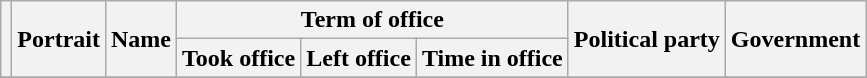<table class="wikitable" style="text-align:center">
<tr>
<th rowspan="2"></th>
<th rowspan="2">Portrait</th>
<th rowspan="2">Name<br></th>
<th colspan="3">Term of office</th>
<th colspan="2" rowspan="2">Political party</th>
<th rowspan="2">Government</th>
</tr>
<tr>
<th>Took office</th>
<th>Left office</th>
<th>Time in office</th>
</tr>
<tr>
</tr>
</table>
